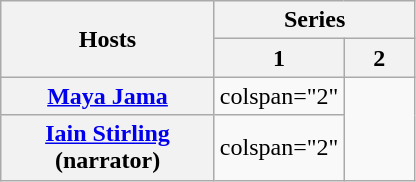<table class="wikitable plainrowheaders">
<tr>
<th rowspan="2" style="width:135px">Hosts</th>
<th colspan="2">Series</th>
</tr>
<tr>
<th style="width:40px">1</th>
<th style="width:40px">2</th>
</tr>
<tr>
<th scope="row"><a href='#'>Maya Jama</a></th>
<td>colspan="2" </td>
</tr>
<tr>
<th scope="row"><a href='#'>Iain Stirling</a> (narrator)</th>
<td>colspan="2" </td>
</tr>
</table>
